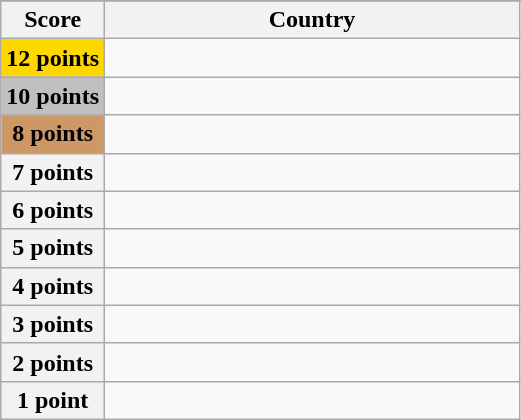<table class="wikitable">
<tr>
</tr>
<tr>
<th scope="col" width="20%">Score</th>
<th scope="col">Country</th>
</tr>
<tr>
<th scope="row" style="background:gold">12 points</th>
<td></td>
</tr>
<tr>
<th scope="row" style="background:silver">10 points</th>
<td></td>
</tr>
<tr>
<th scope="row" style="background:#CC9966">8 points</th>
<td></td>
</tr>
<tr>
<th scope="row">7 points</th>
<td></td>
</tr>
<tr>
<th scope="row">6 points</th>
<td></td>
</tr>
<tr>
<th scope="row">5 points</th>
<td></td>
</tr>
<tr>
<th scope="row">4 points</th>
<td></td>
</tr>
<tr>
<th scope="row">3 points</th>
<td></td>
</tr>
<tr>
<th scope="row">2 points</th>
<td></td>
</tr>
<tr>
<th scope="row">1 point</th>
<td></td>
</tr>
</table>
